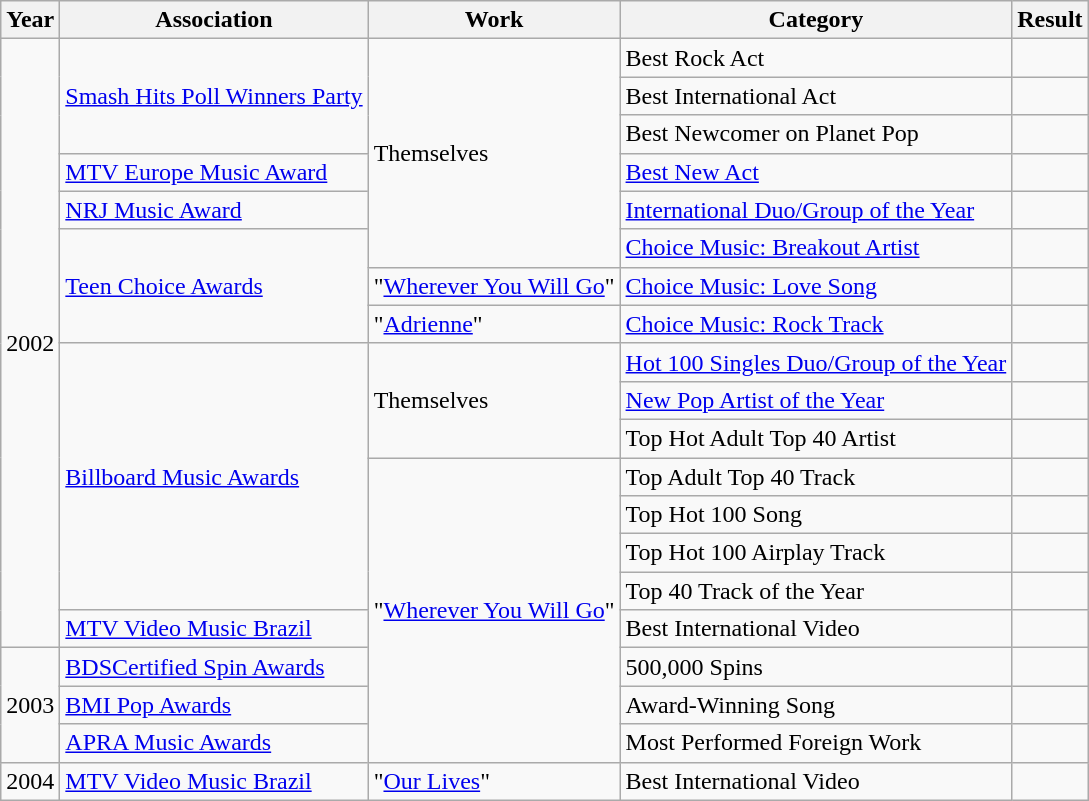<table class="wikitable">
<tr>
<th>Year</th>
<th>Association</th>
<th>Work</th>
<th>Category</th>
<th>Result</th>
</tr>
<tr>
<td rowspan=16>2002</td>
<td rowspan=3><a href='#'>Smash Hits Poll Winners Party</a></td>
<td rowspan=6>Themselves</td>
<td>Best Rock Act</td>
<td></td>
</tr>
<tr>
<td>Best International Act</td>
<td></td>
</tr>
<tr>
<td>Best Newcomer on Planet Pop</td>
<td></td>
</tr>
<tr>
<td><a href='#'>MTV Europe Music Award</a></td>
<td><a href='#'>Best New Act</a></td>
<td></td>
</tr>
<tr>
<td><a href='#'>NRJ Music Award</a></td>
<td><a href='#'>International Duo/Group of the Year</a></td>
<td></td>
</tr>
<tr>
<td rowspan="3"><a href='#'>Teen Choice Awards</a></td>
<td><a href='#'>Choice Music: Breakout Artist</a></td>
<td></td>
</tr>
<tr>
<td>"<a href='#'>Wherever You Will Go</a>"</td>
<td><a href='#'>Choice Music: Love Song</a></td>
<td></td>
</tr>
<tr>
<td>"<a href='#'>Adrienne</a>"</td>
<td><a href='#'>Choice Music: Rock Track</a></td>
<td></td>
</tr>
<tr>
<td rowspan="7"><a href='#'>Billboard Music Awards</a></td>
<td rowspan=3>Themselves</td>
<td><a href='#'>Hot 100 Singles Duo/Group of the Year</a></td>
<td></td>
</tr>
<tr>
<td><a href='#'>New Pop Artist of the Year</a></td>
<td></td>
</tr>
<tr>
<td>Top Hot Adult Top 40 Artist</td>
<td></td>
</tr>
<tr>
<td rowspan=8>"<a href='#'>Wherever You Will Go</a>"</td>
<td>Top Adult Top 40 Track</td>
<td></td>
</tr>
<tr>
<td>Top Hot 100 Song</td>
<td></td>
</tr>
<tr>
<td>Top Hot 100 Airplay Track</td>
<td></td>
</tr>
<tr>
<td>Top 40 Track of the Year</td>
<td></td>
</tr>
<tr>
<td><a href='#'>MTV Video Music Brazil</a></td>
<td>Best International Video</td>
<td></td>
</tr>
<tr>
<td rowspan=3>2003</td>
<td><a href='#'>BDSCertified Spin Awards</a></td>
<td>500,000 Spins</td>
<td></td>
</tr>
<tr>
<td><a href='#'>BMI Pop Awards</a></td>
<td>Award-Winning Song</td>
<td></td>
</tr>
<tr>
<td><a href='#'>APRA Music Awards</a></td>
<td>Most Performed Foreign Work</td>
<td></td>
</tr>
<tr>
<td>2004</td>
<td><a href='#'>MTV Video Music Brazil</a></td>
<td>"<a href='#'>Our Lives</a>"</td>
<td>Best International Video</td>
<td></td>
</tr>
</table>
